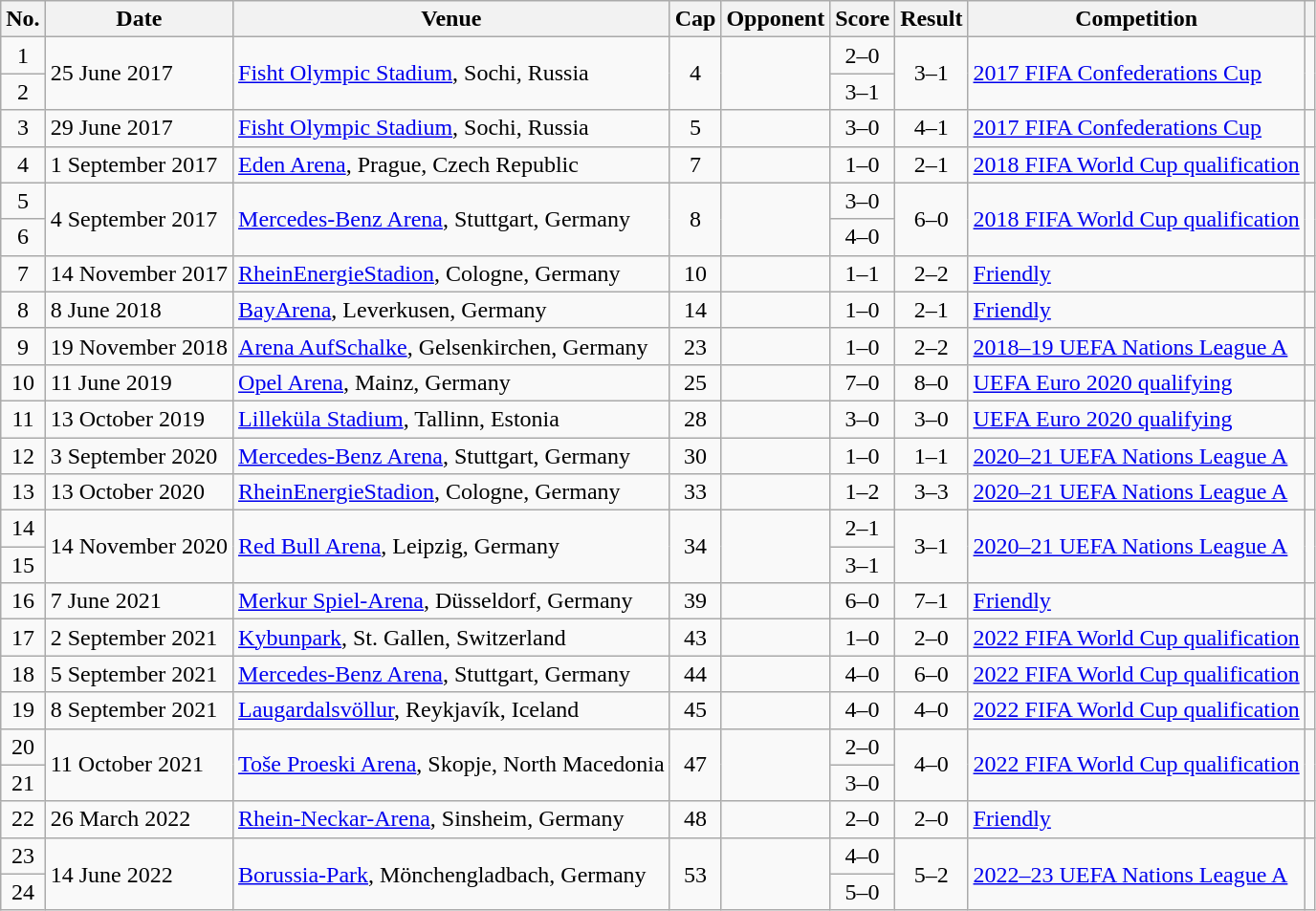<table class="wikitable sortable">
<tr>
<th scope=col>No.</th>
<th scope=col>Date</th>
<th scope=col>Venue</th>
<th scope=col>Cap</th>
<th scope=col>Opponent</th>
<th scope=col>Score</th>
<th scope=col>Result</th>
<th scope=col>Competition</th>
<th scope=col class=unsortable></th>
</tr>
<tr>
<td style="text-align: center;">1</td>
<td rowspan="2">25 June 2017</td>
<td rowspan="2"><a href='#'>Fisht Olympic Stadium</a>, Sochi, Russia</td>
<td rowspan="2" style="text-align: center;">4</td>
<td rowspan="2"></td>
<td style="text-align: center;">2–0</td>
<td rowspan="2" style="text-align: center;">3–1</td>
<td rowspan="2"><a href='#'>2017 FIFA Confederations Cup</a></td>
<td rowspan="2" style="text-align: center;"></td>
</tr>
<tr>
<td style="text-align: center;">2</td>
<td style="text-align: center;">3–1</td>
</tr>
<tr>
<td style="text-align: center;">3</td>
<td>29 June 2017</td>
<td><a href='#'>Fisht Olympic Stadium</a>, Sochi, Russia</td>
<td style="text-align: center;">5</td>
<td></td>
<td style="text-align: center;">3–0</td>
<td style="text-align: center;">4–1</td>
<td><a href='#'>2017 FIFA Confederations Cup</a></td>
<td style="text-align: center;"></td>
</tr>
<tr>
<td style="text-align: center;">4</td>
<td>1 September 2017</td>
<td><a href='#'>Eden Arena</a>, Prague, Czech Republic</td>
<td style="text-align: center;">7</td>
<td></td>
<td style="text-align: center;">1–0</td>
<td style="text-align: center;">2–1</td>
<td><a href='#'>2018 FIFA World Cup qualification</a></td>
<td style="text-align: center;"></td>
</tr>
<tr>
<td style="text-align: center;">5</td>
<td rowspan="2">4 September 2017</td>
<td rowspan="2"><a href='#'>Mercedes-Benz Arena</a>, Stuttgart, Germany</td>
<td rowspan="2" style="text-align: center;">8</td>
<td rowspan="2"></td>
<td style="text-align: center;">3–0</td>
<td rowspan="2" style="text-align: center;">6–0</td>
<td rowspan="2"><a href='#'>2018 FIFA World Cup qualification</a></td>
<td rowspan="2" style="text-align: center;"></td>
</tr>
<tr>
<td style="text-align: center;">6</td>
<td style="text-align: center;">4–0</td>
</tr>
<tr>
<td style="text-align: center;">7</td>
<td>14 November 2017</td>
<td><a href='#'>RheinEnergieStadion</a>, Cologne, Germany</td>
<td style="text-align: center;">10</td>
<td></td>
<td style="text-align: center;">1–1</td>
<td style="text-align: center;">2–2</td>
<td><a href='#'>Friendly</a></td>
<td style="text-align: center;"></td>
</tr>
<tr>
<td style="text-align: center;">8</td>
<td>8 June 2018</td>
<td><a href='#'>BayArena</a>, Leverkusen, Germany</td>
<td style="text-align: center;">14</td>
<td></td>
<td style="text-align: center;">1–0</td>
<td style="text-align: center;">2–1</td>
<td><a href='#'>Friendly</a></td>
<td style="text-align: center;"></td>
</tr>
<tr>
<td style="text-align: center;">9</td>
<td>19 November 2018</td>
<td><a href='#'>Arena AufSchalke</a>, Gelsenkirchen, Germany</td>
<td style="text-align: center;">23</td>
<td></td>
<td style="text-align: center;">1–0</td>
<td style="text-align: center;">2–2</td>
<td><a href='#'>2018–19 UEFA Nations League A</a></td>
<td style="text-align: center;"></td>
</tr>
<tr>
<td style="text-align: center;">10</td>
<td>11 June 2019</td>
<td><a href='#'>Opel Arena</a>, Mainz, Germany</td>
<td style="text-align: center;">25</td>
<td></td>
<td style="text-align: center;">7–0</td>
<td style="text-align: center;">8–0</td>
<td><a href='#'>UEFA Euro 2020 qualifying</a></td>
<td style="text-align: center;"></td>
</tr>
<tr>
<td style="text-align: center;">11</td>
<td>13 October 2019</td>
<td><a href='#'>Lilleküla Stadium</a>, Tallinn, Estonia</td>
<td style="text-align: center;">28</td>
<td></td>
<td style="text-align: center;">3–0</td>
<td style="text-align: center;">3–0</td>
<td><a href='#'>UEFA Euro 2020 qualifying</a></td>
<td style="text-align: center;"></td>
</tr>
<tr>
<td style="text-align: center;">12</td>
<td>3 September 2020</td>
<td><a href='#'>Mercedes-Benz Arena</a>, Stuttgart, Germany</td>
<td style="text-align: center;">30</td>
<td></td>
<td style="text-align: center;">1–0</td>
<td style="text-align: center;">1–1</td>
<td><a href='#'>2020–21 UEFA Nations League A</a></td>
<td style="text-align: center;"></td>
</tr>
<tr>
<td style="text-align: center;">13</td>
<td>13 October 2020</td>
<td><a href='#'>RheinEnergieStadion</a>, Cologne, Germany</td>
<td style="text-align: center;">33</td>
<td></td>
<td style="text-align: center;">1–2</td>
<td style="text-align: center;">3–3</td>
<td><a href='#'>2020–21 UEFA Nations League A</a></td>
<td style="text-align: center;"></td>
</tr>
<tr>
<td style="text-align: center;">14</td>
<td rowspan="2">14 November 2020</td>
<td rowspan="2"><a href='#'>Red Bull Arena</a>, Leipzig, Germany</td>
<td rowspan="2" style="text-align: center;">34</td>
<td rowspan="2"></td>
<td style="text-align: center;">2–1</td>
<td rowspan="2" style="text-align: center;">3–1</td>
<td rowspan="2"><a href='#'>2020–21 UEFA Nations League A</a></td>
<td rowspan="2" style="text-align: center;"></td>
</tr>
<tr>
<td style="text-align: center;">15</td>
<td style="text-align: center;">3–1</td>
</tr>
<tr>
<td style="text-align: center;">16</td>
<td>7 June 2021</td>
<td><a href='#'>Merkur Spiel-Arena</a>, Düsseldorf, Germany</td>
<td style="text-align: center;">39</td>
<td></td>
<td style="text-align: center;">6–0</td>
<td style="text-align: center;">7–1</td>
<td><a href='#'>Friendly</a></td>
<td style="text-align: center;"></td>
</tr>
<tr>
<td style="text-align: center;">17</td>
<td>2 September 2021</td>
<td><a href='#'>Kybunpark</a>, St. Gallen, Switzerland</td>
<td style="text-align: center;">43</td>
<td></td>
<td style="text-align: center;">1–0</td>
<td style="text-align: center;">2–0</td>
<td><a href='#'>2022 FIFA World Cup qualification</a></td>
<td style="text-align: center;"></td>
</tr>
<tr>
<td style="text-align: center;">18</td>
<td>5 September 2021</td>
<td><a href='#'>Mercedes-Benz Arena</a>, Stuttgart, Germany</td>
<td style="text-align: center;">44</td>
<td></td>
<td style="text-align: center;">4–0</td>
<td style="text-align: center;">6–0</td>
<td><a href='#'>2022 FIFA World Cup qualification</a></td>
<td style="text-align: center;"></td>
</tr>
<tr>
<td style="text-align: center;">19</td>
<td>8 September 2021</td>
<td><a href='#'>Laugardalsvöllur</a>, Reykjavík, Iceland</td>
<td style="text-align: center;">45</td>
<td></td>
<td style="text-align: center;">4–0</td>
<td style="text-align: center;">4–0</td>
<td><a href='#'>2022 FIFA World Cup qualification</a></td>
<td style="text-align: center;"></td>
</tr>
<tr>
<td style="text-align: center;">20</td>
<td rowspan="2">11 October 2021</td>
<td rowspan="2"><a href='#'>Toše Proeski Arena</a>, Skopje, North Macedonia</td>
<td rowspan="2" style="text-align: center;">47</td>
<td rowspan="2"></td>
<td style="text-align: center;">2–0</td>
<td rowspan="2" style="text-align: center;">4–0</td>
<td rowspan="2"><a href='#'>2022 FIFA World Cup qualification</a></td>
<td rowspan="2" style="text-align: center;"></td>
</tr>
<tr>
<td style="text-align: center;">21</td>
<td style="text-align: center;">3–0</td>
</tr>
<tr>
<td style="text-align: center;">22</td>
<td>26 March 2022</td>
<td><a href='#'>Rhein-Neckar-Arena</a>, Sinsheim, Germany</td>
<td style="text-align: center;">48</td>
<td></td>
<td style="text-align: center;">2–0</td>
<td style="text-align: center;">2–0</td>
<td><a href='#'>Friendly</a></td>
<td style="text-align: center;"></td>
</tr>
<tr>
<td style="text-align: center;">23</td>
<td rowspan="2">14 June 2022</td>
<td rowspan="2"><a href='#'>Borussia-Park</a>, Mönchengladbach, Germany</td>
<td rowspan="2" style="text-align: center;">53</td>
<td rowspan="2"></td>
<td style="text-align: center;">4–0</td>
<td rowspan="2" style="text-align: center;">5–2</td>
<td rowspan="2"><a href='#'>2022–23 UEFA Nations League A</a></td>
<td rowspan="2" style="text-align: center;"></td>
</tr>
<tr>
<td style="text-align: center;">24</td>
<td style="text-align: center;">5–0</td>
</tr>
</table>
